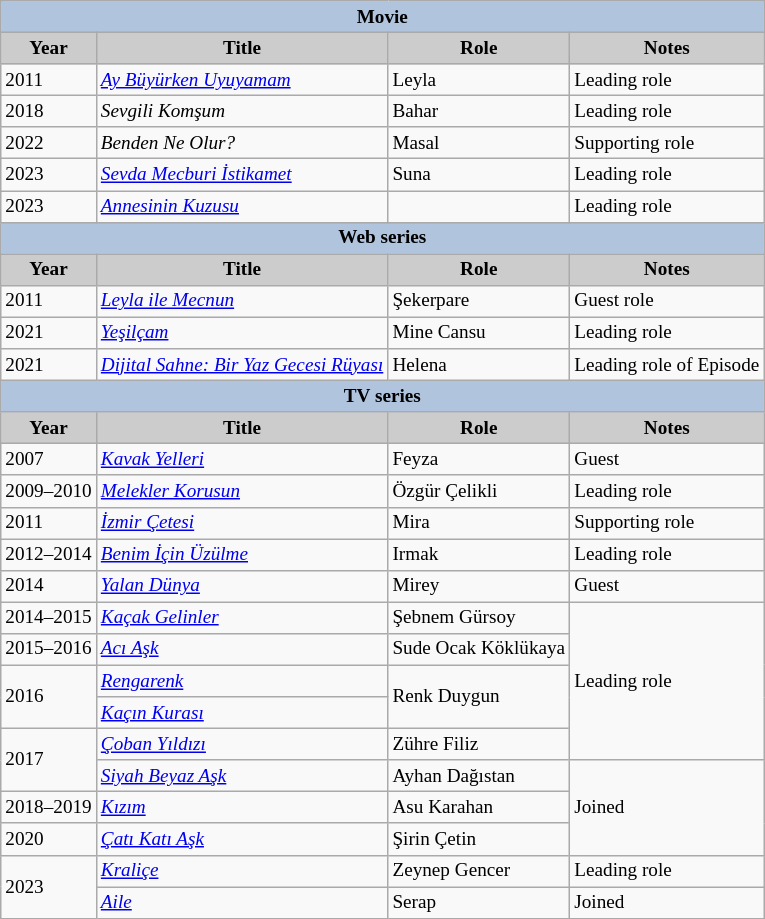<table class="wikitable" style="font-size:80%">
<tr>
<th colspan="4" style="background:LightSteelBlue">Movie</th>
</tr>
<tr>
<th style="background:#CCCCCC">Year</th>
<th style="background:#CCCCCC">Title</th>
<th style="background:#CCCCCC">Role</th>
<th style="background:#CCCCCC">Notes</th>
</tr>
<tr>
<td>2011</td>
<td><em><a href='#'>Ay Büyürken Uyuyamam</a></em></td>
<td>Leyla</td>
<td>Leading role</td>
</tr>
<tr>
<td>2018</td>
<td><em>Sevgili Komşum</em></td>
<td>Bahar</td>
<td>Leading role</td>
</tr>
<tr>
<td>2022</td>
<td><em>Benden Ne Olur?</em></td>
<td>Masal</td>
<td>Supporting role</td>
</tr>
<tr>
<td>2023</td>
<td><em><a href='#'>Sevda Mecburi İstikamet</a></em></td>
<td>Suna</td>
<td>Leading role</td>
</tr>
<tr>
<td>2023</td>
<td><em><a href='#'>Annesinin Kuzusu</a></em></td>
<td></td>
<td>Leading role</td>
</tr>
<tr>
<th colspan="4" style="background:LightSteelBlue">Web series</th>
</tr>
<tr>
<th style="background:#CCCCCC">Year</th>
<th style="background:#CCCCCC">Title</th>
<th style="background:#CCCCCC">Role</th>
<th style="background:#CCCCCC">Notes</th>
</tr>
<tr>
<td>2011</td>
<td><em><a href='#'>Leyla ile Mecnun</a></em></td>
<td>Şekerpare</td>
<td>Guest role</td>
</tr>
<tr>
<td>2021</td>
<td><em><a href='#'>Yeşilçam</a></em></td>
<td>Mine Cansu</td>
<td>Leading role</td>
</tr>
<tr>
<td>2021</td>
<td><em><a href='#'>Dijital Sahne: Bir Yaz Gecesi Rüyası</a></em></td>
<td>Helena</td>
<td>Leading role of Episode</td>
</tr>
<tr>
<th colspan="4" style="background:LightSteelBlue">TV series</th>
</tr>
<tr>
<th style="background:#CCCCCC">Year</th>
<th style="background:#CCCCCC">Title</th>
<th style="background:#CCCCCC">Role</th>
<th style="background:#CCCCCC">Notes</th>
</tr>
<tr>
<td>2007</td>
<td><em><a href='#'>Kavak Yelleri</a> </em></td>
<td>Feyza</td>
<td>Guest</td>
</tr>
<tr>
<td>2009–2010</td>
<td><em><a href='#'>Melekler Korusun</a></em></td>
<td>Özgür Çelikli</td>
<td>Leading role</td>
</tr>
<tr>
<td>2011</td>
<td><em><a href='#'>İzmir Çetesi</a></em></td>
<td>Mira</td>
<td>Supporting role</td>
</tr>
<tr>
<td>2012–2014</td>
<td><em><a href='#'>Benim İçin Üzülme</a></em></td>
<td>Irmak</td>
<td>Leading role</td>
</tr>
<tr>
<td>2014</td>
<td><em><a href='#'>Yalan Dünya</a></em></td>
<td>Mirey</td>
<td>Guest</td>
</tr>
<tr>
<td>2014–2015</td>
<td><em><a href='#'>Kaçak Gelinler</a></em></td>
<td>Şebnem Gürsoy</td>
<td rowspan="5">Leading role</td>
</tr>
<tr>
<td>2015–2016</td>
<td><em><a href='#'>Acı Aşk</a></em></td>
<td>Sude Ocak Köklükaya</td>
</tr>
<tr>
<td rowspan="2">2016</td>
<td><em><a href='#'>Rengarenk</a></em></td>
<td rowspan="2">Renk Duygun</td>
</tr>
<tr>
<td><em><a href='#'>Kaçın Kurası</a></em></td>
</tr>
<tr>
<td rowspan="2">2017</td>
<td><em><a href='#'>Çoban Yıldızı</a></em></td>
<td>Zühre Filiz</td>
</tr>
<tr>
<td><em><a href='#'>Siyah Beyaz Aşk</a></em></td>
<td>Ayhan Dağıstan</td>
<td rowspan="3">Joined</td>
</tr>
<tr>
<td>2018–2019</td>
<td><em><a href='#'>Kızım</a></em></td>
<td>Asu Karahan</td>
</tr>
<tr>
<td>2020</td>
<td><em><a href='#'>Çatı Katı Aşk</a></em></td>
<td>Şirin Çetin</td>
</tr>
<tr>
<td rowspan="2">2023</td>
<td><em><a href='#'>Kraliçe</a></em></td>
<td>Zeynep Gencer</td>
<td>Leading role</td>
</tr>
<tr>
<td><em><a href='#'>Aile</a></td>
<td>Serap</td>
<td>Joined</td>
</tr>
</table>
